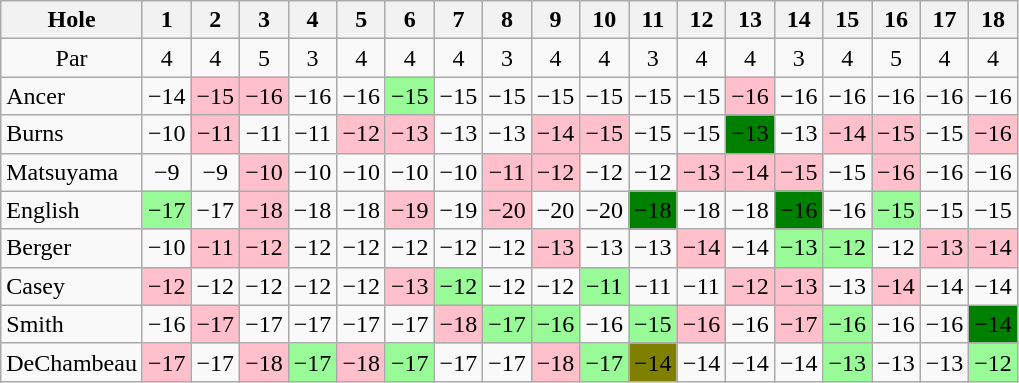<table class="wikitable" style="text-align:center">
<tr>
<th>Hole</th>
<th>1</th>
<th>2</th>
<th>3</th>
<th>4</th>
<th>5</th>
<th>6</th>
<th>7</th>
<th>8</th>
<th>9</th>
<th>10</th>
<th>11</th>
<th>12</th>
<th>13</th>
<th>14</th>
<th>15</th>
<th>16</th>
<th>17</th>
<th>18</th>
</tr>
<tr>
<td>Par</td>
<td>4</td>
<td>4</td>
<td>5</td>
<td>3</td>
<td>4</td>
<td>4</td>
<td>4</td>
<td>3</td>
<td>4</td>
<td>4</td>
<td>3</td>
<td>4</td>
<td>4</td>
<td>3</td>
<td>4</td>
<td>5</td>
<td>4</td>
<td>4</td>
</tr>
<tr>
<td align=left> Ancer</td>
<td>−14</td>
<td style="background: Pink;">−15</td>
<td style="background: Pink;">−16</td>
<td>−16</td>
<td>−16</td>
<td style="background: PaleGreen;">−15</td>
<td>−15</td>
<td>−15</td>
<td>−15</td>
<td>−15</td>
<td>−15</td>
<td>−15</td>
<td style="background: Pink;">−16</td>
<td>−16</td>
<td>−16</td>
<td>−16</td>
<td>−16</td>
<td>−16</td>
</tr>
<tr>
<td align=left> Burns</td>
<td>−10</td>
<td style="background: Pink;">−11</td>
<td>−11</td>
<td>−11</td>
<td style="background: Pink;">−12</td>
<td style="background: Pink;">−13</td>
<td>−13</td>
<td>−13</td>
<td style="background: Pink;">−14</td>
<td style="background: Pink;">−15</td>
<td>−15</td>
<td>−15</td>
<td style="background: Green;">−13</td>
<td>−13</td>
<td style="background: Pink;">−14</td>
<td style="background: Pink;">−15</td>
<td>−15</td>
<td style="background: Pink;">−16</td>
</tr>
<tr>
<td align=left> Matsuyama</td>
<td>−9</td>
<td>−9</td>
<td style="background: Pink;">−10</td>
<td>−10</td>
<td>−10</td>
<td>−10</td>
<td>−10</td>
<td style="background: Pink;">−11</td>
<td style="background: Pink;">−12</td>
<td>−12</td>
<td>−12</td>
<td style="background: Pink;">−13</td>
<td style="background: Pink;">−14</td>
<td style="background: Pink;">−15</td>
<td>−15</td>
<td style="background: Pink;">−16</td>
<td>−16</td>
<td>−16</td>
</tr>
<tr>
<td align=left> English</td>
<td style="background: PaleGreen;">−17</td>
<td>−17</td>
<td style="background: Pink;">−18</td>
<td>−18</td>
<td>−18</td>
<td style="background: Pink;">−19</td>
<td>−19</td>
<td style="background: Pink;">−20</td>
<td>−20</td>
<td>−20</td>
<td style="background: Green;">−18</td>
<td>−18</td>
<td>−18</td>
<td style="background: Green;">−16</td>
<td>−16</td>
<td style="background: PaleGreen;">−15</td>
<td>−15</td>
<td>−15</td>
</tr>
<tr>
<td align=left> Berger</td>
<td>−10</td>
<td style="background: Pink;">−11</td>
<td style="background: Pink;">−12</td>
<td>−12</td>
<td>−12</td>
<td>−12</td>
<td>−12</td>
<td>−12</td>
<td style="background: Pink;">−13</td>
<td>−13</td>
<td>−13</td>
<td style="background: Pink;">−14</td>
<td>−14</td>
<td style="background: PaleGreen;">−13</td>
<td style="background: PaleGreen;">−12</td>
<td>−12</td>
<td style="background: Pink;">−13</td>
<td style="background: Pink;">−14</td>
</tr>
<tr>
<td align=left> Casey</td>
<td style="background: Pink;">−12</td>
<td>−12</td>
<td>−12</td>
<td>−12</td>
<td>−12</td>
<td style="background: Pink;">−13</td>
<td style="background: PaleGreen;">−12</td>
<td>−12</td>
<td>−12</td>
<td style="background: PaleGreen;">−11</td>
<td>−11</td>
<td>−11</td>
<td style="background: Pink;">−12</td>
<td style="background: Pink;">−13</td>
<td>−13</td>
<td style="background: Pink;">−14</td>
<td>−14</td>
<td>−14</td>
</tr>
<tr>
<td align=left> Smith</td>
<td>−16</td>
<td style="background: Pink;">−17</td>
<td>−17</td>
<td>−17</td>
<td>−17</td>
<td>−17</td>
<td style="background: Pink;">−18</td>
<td style="background: PaleGreen;">−17</td>
<td style="background: PaleGreen;">−16</td>
<td>−16</td>
<td style="background: PaleGreen;">−15</td>
<td style="background: Pink;">−16</td>
<td>−16</td>
<td style="background: Pink;">−17</td>
<td style="background: PaleGreen;">−16</td>
<td>−16</td>
<td>−16</td>
<td style="background: Green;">−14</td>
</tr>
<tr>
<td align=left> DeChambeau</td>
<td style="background: Pink;">−17</td>
<td>−17</td>
<td style="background: Pink;">−18</td>
<td style="background: PaleGreen;">−17</td>
<td style="background: Pink;">−18</td>
<td style="background: PaleGreen;">−17</td>
<td>−17</td>
<td>−17</td>
<td style="background: Pink;">−18</td>
<td style="background: PaleGreen;">−17</td>
<td style="background: Olive;">−14</td>
<td>−14</td>
<td>−14</td>
<td>−14</td>
<td style="background: PaleGreen;">−13</td>
<td>−13</td>
<td>−13</td>
<td style="background: PaleGreen;">−12</td>
</tr>
</table>
